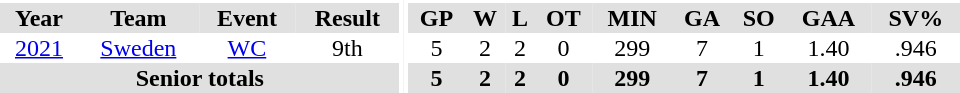<table border="0" cellpadding="1" cellspacing="0" style="text-align:center; width:40em">
<tr ALIGN="center" bgcolor="#e0e0e0">
<th colspan="4" style="background:#fff;"></th>
<th rowspan="99" style="background:#fff;"></th>
</tr>
<tr style="background:#e0e0e0; text-align:center;">
<th>Year</th>
<th>Team</th>
<th>Event</th>
<th>Result</th>
<th rowspan="99" style="background:#fff;"></th>
<th>GP</th>
<th>W</th>
<th>L</th>
<th>OT</th>
<th>MIN</th>
<th>GA</th>
<th>SO</th>
<th>GAA</th>
<th>SV%</th>
</tr>
<tr>
<td><a href='#'>2021</a></td>
<td><a href='#'>Sweden</a></td>
<td><a href='#'>WC</a></td>
<td>9th</td>
<td>5</td>
<td>2</td>
<td>2</td>
<td>0</td>
<td>299</td>
<td>7</td>
<td>1</td>
<td>1.40</td>
<td>.946</td>
</tr>
<tr style="background:#e0e0e0;">
<th colspan=4>Senior totals</th>
<th>5</th>
<th>2</th>
<th>2</th>
<th>0</th>
<th>299</th>
<th>7</th>
<th>1</th>
<th>1.40</th>
<th>.946</th>
</tr>
</table>
